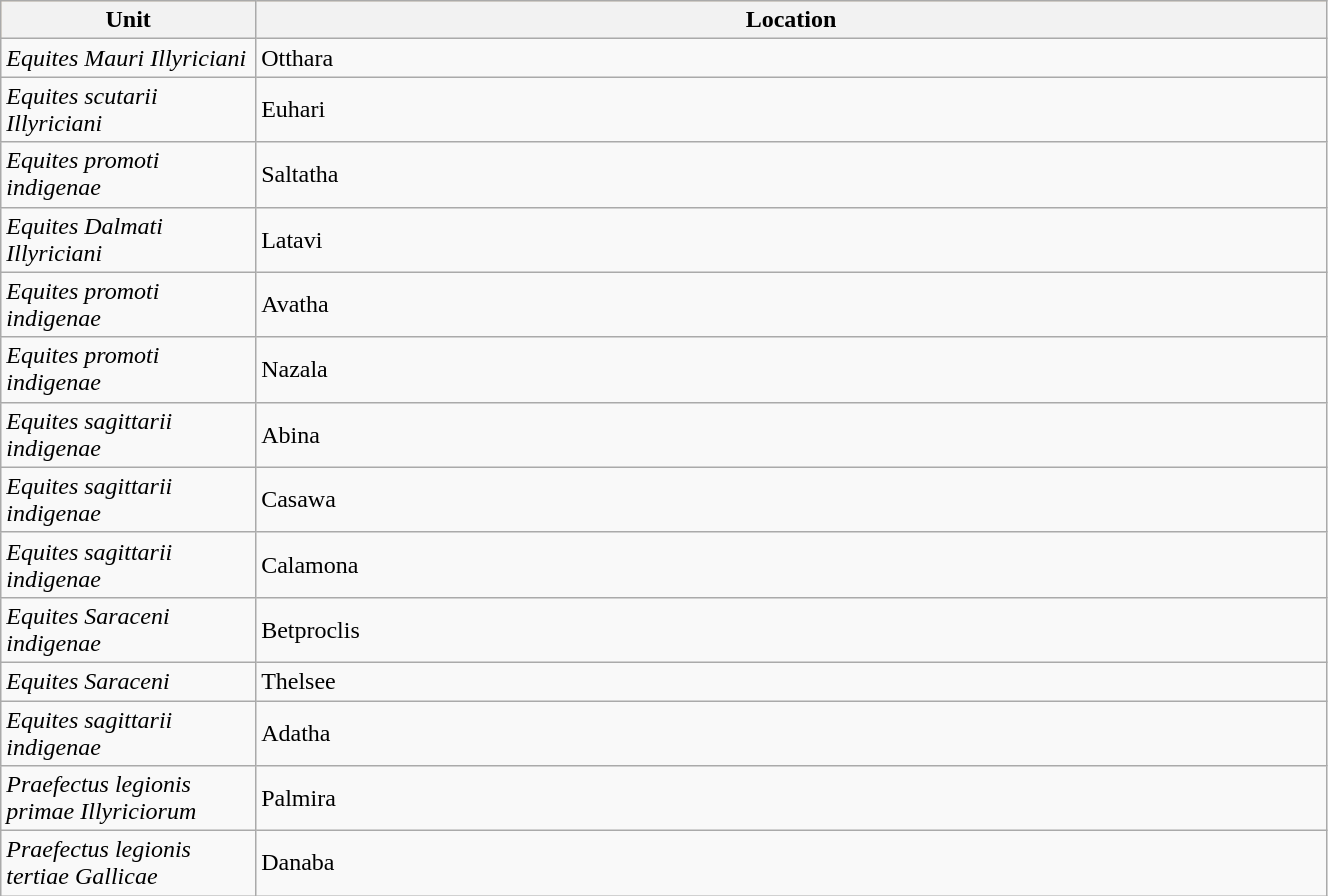<table class="wikitable"  width="70%">
<tr bgcolor="#FFDEAD">
<th width="9%">Unit</th>
<th width="39%">Location</th>
</tr>
<tr>
<td><em>Equites Mauri Illyriciani</em></td>
<td>Otthara</td>
</tr>
<tr>
<td><em>Equites scutarii Illyriciani</em></td>
<td>Euhari</td>
</tr>
<tr>
<td><em>Equites promoti indigenae</em></td>
<td>Saltatha</td>
</tr>
<tr>
<td><em>Equites Dalmati Illyriciani</em></td>
<td>Latavi</td>
</tr>
<tr>
<td><em>Equites promoti indigenae</em></td>
<td>Avatha</td>
</tr>
<tr>
<td><em>Equites promoti indigenae</em></td>
<td>Nazala</td>
</tr>
<tr>
<td><em>Equites sagittarii indigenae</em></td>
<td>Abina</td>
</tr>
<tr>
<td><em>Equites sagittarii indigenae</em></td>
<td>Casawa</td>
</tr>
<tr>
<td><em>Equites sagittarii indigenae</em></td>
<td>Calamona</td>
</tr>
<tr>
<td><em>Equites Saraceni indigenae</em></td>
<td>Betproclis</td>
</tr>
<tr>
<td><em>Equites Saraceni</em></td>
<td>Thelsee</td>
</tr>
<tr>
<td><em>Equites sagittarii indigenae</em></td>
<td>Adatha</td>
</tr>
<tr>
<td><em>Praefectus legionis primae Illyriciorum</em></td>
<td>Palmira</td>
</tr>
<tr>
<td><em>Praefectus legionis tertiae Gallicae</em></td>
<td>Danaba</td>
</tr>
</table>
